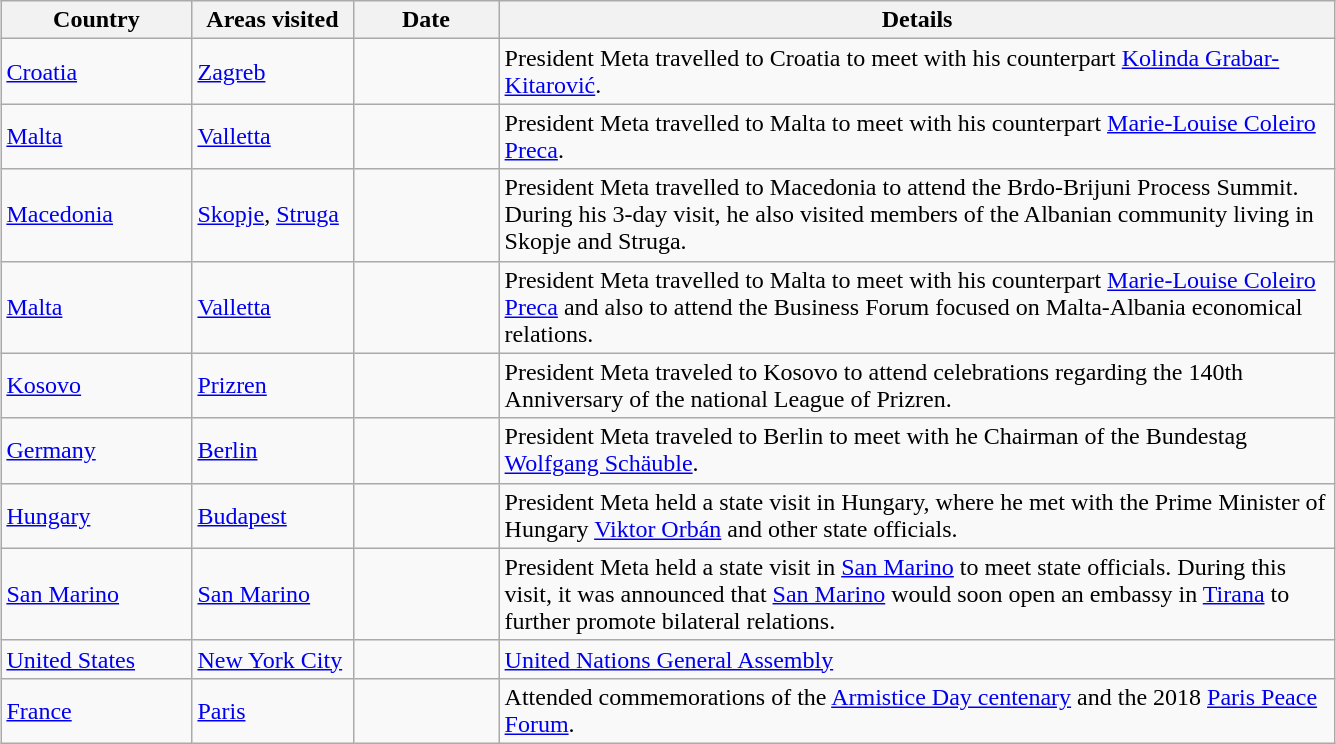<table class="wikitable sortable outercollapse" style="margin: 1em auto 1em auto">
<tr>
<th width=120>Country</th>
<th width=100>Areas visited</th>
<th width=90>Date</th>
<th width=550>Details</th>
</tr>
<tr>
<td> <a href='#'>Croatia</a></td>
<td><a href='#'>Zagreb</a></td>
<td></td>
<td>President Meta travelled to Croatia to meet with his counterpart <a href='#'>Kolinda Grabar-Kitarović</a>.</td>
</tr>
<tr>
<td> <a href='#'>Malta</a></td>
<td><a href='#'>Valletta</a></td>
<td></td>
<td>President Meta travelled to Malta to meet with his counterpart <a href='#'>Marie-Louise Coleiro Preca</a>.</td>
</tr>
<tr>
<td> <a href='#'>Macedonia</a></td>
<td><a href='#'>Skopje</a>, <a href='#'>Struga</a></td>
<td></td>
<td>President Meta travelled to Macedonia to attend the Brdo-Brijuni Process Summit. During his 3-day visit, he also visited members of the Albanian community living in Skopje and Struga.</td>
</tr>
<tr>
<td> <a href='#'>Malta</a></td>
<td><a href='#'>Valletta</a></td>
<td></td>
<td>President Meta travelled to Malta to meet with his counterpart <a href='#'>Marie-Louise Coleiro Preca</a> and also to attend the Business Forum focused on Malta-Albania economical relations.</td>
</tr>
<tr>
<td> <a href='#'>Kosovo</a></td>
<td><a href='#'>Prizren</a></td>
<td></td>
<td>President Meta traveled to Kosovo to attend celebrations regarding the 140th Anniversary of the national League of Prizren.</td>
</tr>
<tr>
<td> <a href='#'>Germany</a></td>
<td><a href='#'>Berlin</a></td>
<td></td>
<td>President Meta traveled to Berlin to meet with he Chairman of the Bundestag <a href='#'>Wolfgang Schäuble</a>.</td>
</tr>
<tr>
<td> <a href='#'>Hungary</a></td>
<td><a href='#'>Budapest</a></td>
<td></td>
<td>President Meta held a state visit in Hungary, where he met with the Prime Minister of Hungary <a href='#'>Viktor Orbán</a> and other state officials.</td>
</tr>
<tr>
<td> <a href='#'>San Marino</a></td>
<td><a href='#'>San Marino</a></td>
<td></td>
<td>President Meta held a state visit in <a href='#'>San Marino</a> to meet state officials. During this visit, it was announced that <a href='#'>San Marino</a> would soon open an embassy in <a href='#'>Tirana</a> to further promote bilateral relations.</td>
</tr>
<tr>
<td> <a href='#'>United States</a></td>
<td><a href='#'>New York City</a></td>
<td></td>
<td><a href='#'>United Nations General Assembly</a></td>
</tr>
<tr>
<td> <a href='#'>France</a></td>
<td><a href='#'>Paris</a></td>
<td></td>
<td>Attended commemorations of the <a href='#'>Armistice Day centenary</a> and the 2018 <a href='#'>Paris Peace Forum</a>.</td>
</tr>
</table>
